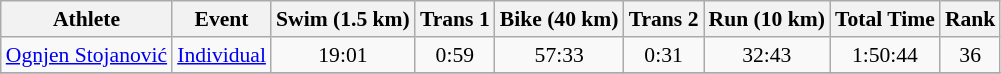<table class="wikitable" style="font-size:90%; text-align:center;">
<tr>
<th>Athlete</th>
<th>Event</th>
<th>Swim (1.5 km)</th>
<th>Trans 1</th>
<th>Bike (40 km)</th>
<th>Trans 2</th>
<th>Run (10 km)</th>
<th>Total Time</th>
<th>Rank</th>
</tr>
<tr>
<td align=left><a href='#'>Ognjen Stojanović</a></td>
<td align=left><a href='#'>Individual</a></td>
<td>19:01</td>
<td>0:59</td>
<td>57:33</td>
<td>0:31</td>
<td>32:43</td>
<td>1:50:44</td>
<td>36</td>
</tr>
<tr>
</tr>
</table>
